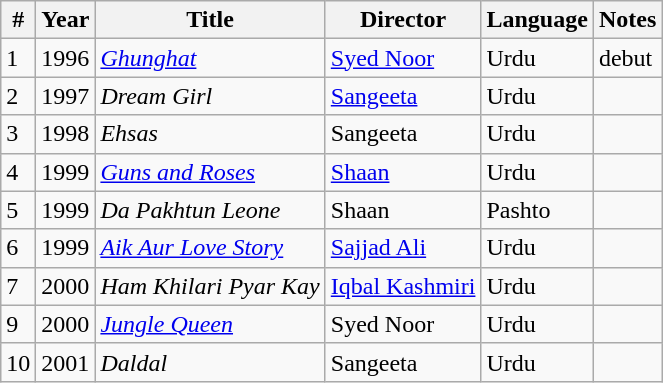<table class="wikitable sortable">
<tr>
<th>#</th>
<th>Year</th>
<th>Title</th>
<th>Director</th>
<th>Language</th>
<th>Notes</th>
</tr>
<tr>
<td>1</td>
<td>1996</td>
<td><em><a href='#'>Ghunghat</a></em></td>
<td><a href='#'>Syed Noor</a></td>
<td>Urdu</td>
<td>debut</td>
</tr>
<tr>
<td>2</td>
<td>1997</td>
<td><em>Dream Girl</em></td>
<td><a href='#'>Sangeeta</a></td>
<td>Urdu</td>
<td></td>
</tr>
<tr>
<td>3</td>
<td>1998</td>
<td><em>Ehsas</em></td>
<td>Sangeeta</td>
<td>Urdu</td>
<td></td>
</tr>
<tr>
<td>4</td>
<td>1999</td>
<td><em><a href='#'>Guns and Roses</a></em></td>
<td><a href='#'>Shaan</a></td>
<td>Urdu</td>
<td></td>
</tr>
<tr>
<td>5</td>
<td>1999</td>
<td><em>Da Pakhtun Leone</em></td>
<td>Shaan</td>
<td>Pashto</td>
<td></td>
</tr>
<tr>
<td>6</td>
<td>1999</td>
<td><em><a href='#'>Aik Aur Love Story</a></em></td>
<td><a href='#'>Sajjad Ali</a></td>
<td>Urdu</td>
<td></td>
</tr>
<tr>
<td>7</td>
<td>2000</td>
<td><em>Ham Khilari Pyar Kay</em></td>
<td><a href='#'>Iqbal Kashmiri</a></td>
<td>Urdu</td>
<td></td>
</tr>
<tr>
<td>9</td>
<td>2000</td>
<td><em><a href='#'>Jungle Queen</a></em></td>
<td>Syed Noor</td>
<td>Urdu</td>
<td></td>
</tr>
<tr>
<td>10</td>
<td>2001</td>
<td><em>Daldal</em></td>
<td>Sangeeta</td>
<td>Urdu</td>
<td></td>
</tr>
</table>
